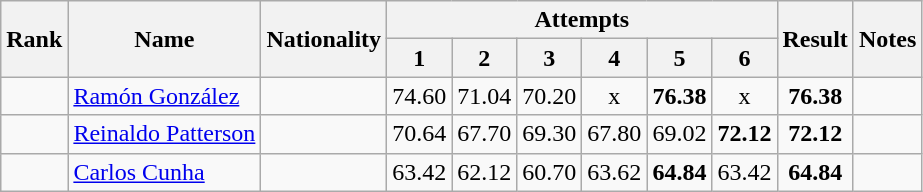<table class="wikitable sortable" style="text-align:center">
<tr>
<th rowspan=2>Rank</th>
<th rowspan=2>Name</th>
<th rowspan=2>Nationality</th>
<th colspan=6>Attempts</th>
<th rowspan=2>Result</th>
<th rowspan=2>Notes</th>
</tr>
<tr>
<th>1</th>
<th>2</th>
<th>3</th>
<th>4</th>
<th>5</th>
<th>6</th>
</tr>
<tr>
<td align=center></td>
<td align=left><a href='#'>Ramón González</a></td>
<td align=left></td>
<td>74.60</td>
<td>71.04</td>
<td>70.20</td>
<td>x</td>
<td><strong>76.38</strong></td>
<td>x</td>
<td><strong>76.38</strong></td>
<td></td>
</tr>
<tr>
<td align=center></td>
<td align=left><a href='#'>Reinaldo Patterson</a></td>
<td align=left></td>
<td>70.64</td>
<td>67.70</td>
<td>69.30</td>
<td>67.80</td>
<td>69.02</td>
<td><strong>72.12</strong></td>
<td><strong>72.12</strong></td>
<td></td>
</tr>
<tr>
<td align=center></td>
<td align=left><a href='#'>Carlos Cunha</a></td>
<td align=left></td>
<td>63.42</td>
<td>62.12</td>
<td>60.70</td>
<td>63.62</td>
<td><strong>64.84</strong></td>
<td>63.42</td>
<td><strong>64.84</strong></td>
<td></td>
</tr>
</table>
